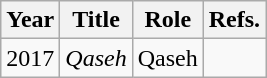<table class="wikitable">
<tr>
<th>Year</th>
<th>Title</th>
<th>Role</th>
<th>Refs.</th>
</tr>
<tr>
<td>2017</td>
<td><em>Qaseh</em></td>
<td>Qaseh</td>
<td></td>
</tr>
</table>
